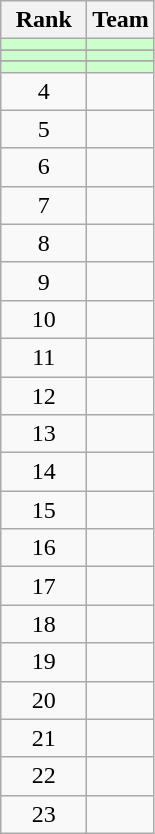<table class="wikitable" style="text-align: center">
<tr>
<th width=50>Rank</th>
<th>Team</th>
</tr>
<tr bgcolor=ccffcc>
<td></td>
<td align=left></td>
</tr>
<tr>
</tr>
<tr bgcolor=ccffcc>
<td></td>
<td align=left></td>
</tr>
<tr>
</tr>
<tr bgcolor=ccffcc>
<td></td>
<td align=left></td>
</tr>
<tr>
<td>4</td>
<td align=left></td>
</tr>
<tr>
<td>5</td>
<td align=left></td>
</tr>
<tr>
<td>6</td>
<td align=left></td>
</tr>
<tr>
<td>7</td>
<td align=left></td>
</tr>
<tr>
<td>8</td>
<td align=left></td>
</tr>
<tr>
<td>9</td>
<td align=left></td>
</tr>
<tr>
<td>10</td>
<td align=left></td>
</tr>
<tr>
<td>11</td>
<td align=left></td>
</tr>
<tr>
<td>12</td>
<td align=left></td>
</tr>
<tr>
<td>13</td>
<td align=left></td>
</tr>
<tr>
<td>14</td>
<td align=left></td>
</tr>
<tr>
<td>15</td>
<td align=left></td>
</tr>
<tr>
<td>16</td>
<td align=left></td>
</tr>
<tr>
<td>17</td>
<td align=left></td>
</tr>
<tr>
<td>18</td>
<td align=left></td>
</tr>
<tr>
<td>19</td>
<td align=left></td>
</tr>
<tr>
<td>20</td>
<td align=left></td>
</tr>
<tr>
<td>21</td>
<td align=left></td>
</tr>
<tr>
<td>22</td>
<td align=left></td>
</tr>
<tr>
<td>23</td>
<td align=left></td>
</tr>
</table>
